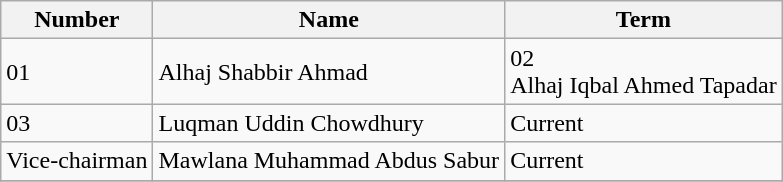<table class="wikitable">
<tr>
<th>Number</th>
<th>Name</th>
<th>Term</th>
</tr>
<tr>
<td>01</td>
<td>Alhaj Shabbir Ahmad</td>
<td>02<br>Alhaj Iqbal Ahmed Tapadar</td>
</tr>
<tr>
<td>03</td>
<td>Luqman Uddin Chowdhury</td>
<td>Current</td>
</tr>
<tr>
<td>Vice-chairman</td>
<td>Mawlana Muhammad Abdus Sabur</td>
<td>Current</td>
</tr>
<tr>
</tr>
</table>
